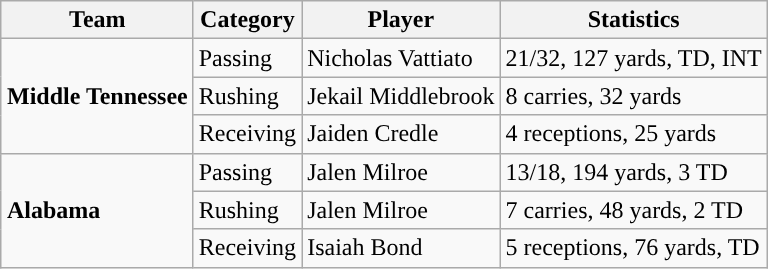<table class="wikitable" style="float: right;">
<tr>
<th>Team</th>
<th>Category</th>
<th>Player</th>
<th>Statistics</th>
</tr>
<tr>
<td rowspan=3><strong>Middle Tennessee</strong></td>
<td>Passing</td>
<td>Nicholas Vattiato</td>
<td>21/32, 127 yards, TD, INT</td>
</tr>
<tr>
<td>Rushing</td>
<td>Jekail Middlebrook</td>
<td>8 carries, 32 yards</td>
</tr>
<tr>
<td>Receiving</td>
<td>Jaiden Credle</td>
<td>4 receptions, 25 yards</td>
</tr>
<tr>
<td rowspan=3><strong>Alabama</strong></td>
<td>Passing</td>
<td>Jalen Milroe</td>
<td>13/18, 194 yards, 3 TD</td>
</tr>
<tr>
<td>Rushing</td>
<td>Jalen Milroe</td>
<td>7 carries, 48 yards, 2 TD</td>
</tr>
<tr>
<td>Receiving</td>
<td>Isaiah Bond</td>
<td>5 receptions, 76 yards, TD</td>
</tr>
</table>
